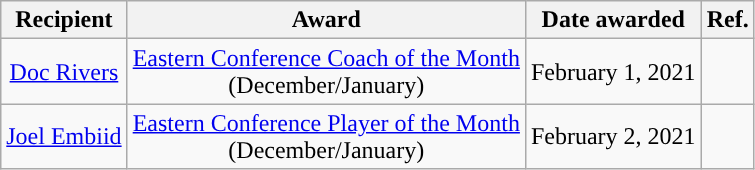<table class="wikitable sortable sortable" style="text-align: center">
<tr>
<th>Recipient</th>
<th>Award</th>
<th>Date awarded</th>
<th>Ref.</th>
</tr>
<tr>
<td><a href='#'>Doc Rivers</a></td>
<td><a href='#'>Eastern Conference Coach of the Month</a><br>(December/January)<br></td>
<td>February 1, 2021</td>
<td></td>
</tr>
<tr>
<td><a href='#'>Joel Embiid</a></td>
<td><a href='#'>Eastern Conference Player of the Month</a><br>(December/January)<br></td>
<td>February 2, 2021</td>
<td></td>
</tr>
</table>
